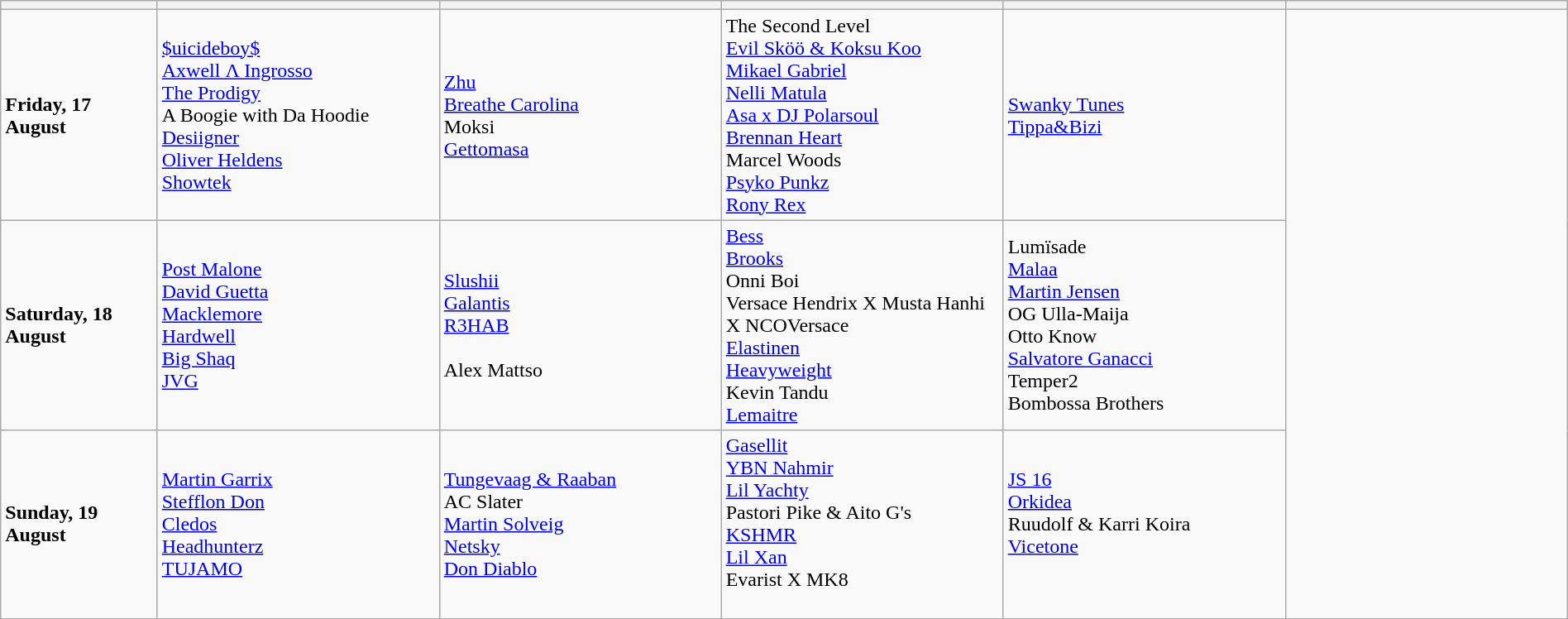<table class="wikitable mw-collapsible mw-collapsed" width="100%">
<tr>
<th width="10%"></th>
<th width="18%"></th>
<th width="18%"></th>
<th width="18%"></th>
<th width="18%"></th>
<th width="18%"></th>
</tr>
<tr>
<td><strong>Friday, 17 August</strong></td>
<td><a href='#'>$uicideboy$</a><br><a href='#'>Axwell Λ Ingrosso</a><br><a href='#'>The Prodigy</a><br>A Boogie with Da Hoodie<br><a href='#'>Desiigner</a><br><a href='#'>Oliver Heldens</a><br><a href='#'>Showtek</a><br></td>
<td><a href='#'>Zhu</a> <br><a href='#'>Breathe Carolina</a> <br>Moksi<br><a href='#'>Gettomasa</a><br></td>
<td>The Second Level<br><a href='#'>Evil Sköö & Koksu Koo</a><br><a href='#'>Mikael Gabriel</a><br><a href='#'>Nelli Matula</a><br><a href='#'>Asa x DJ Polarsoul</a><br><a href='#'>Brennan Heart</a><br>Marcel Woods<br><a href='#'>Psyko Punkz</a><br><a href='#'>Rony Rex</a><br></td>
<td><a href='#'>Swanky Tunes</a> <br><a href='#'>Tippa&Bizi</a><br></td>
</tr>
<tr>
<td><strong>Saturday, 18 August</strong></td>
<td><a href='#'>Post Malone</a><br><a href='#'>David Guetta</a><br><a href='#'>Macklemore</a><br><a href='#'>Hardwell</a><br><a href='#'>Big Shaq</a><br><a href='#'>JVG</a><br></td>
<td><a href='#'>Slushii</a><br><a href='#'>Galantis</a><br><a href='#'>R3HAB</a><br><br>Alex Mattso <br></td>
<td><a href='#'>Bess</a><br><a href='#'>Brooks</a><br>Onni Boi<br>Versace Hendrix X Musta Hanhi X NCOVersace <br><a href='#'>Elastinen</a><br><a href='#'>Heavyweight</a><br>Kevin Tandu<br><a href='#'>Lemaitre</a><br></td>
<td>Lumïsade<br><a href='#'>Malaa</a><br><a href='#'>Martin Jensen</a><br>OG Ulla-Maija<br>Otto Know<br><a href='#'>Salvatore Ganacci</a><br>Temper2<br>Bombossa Brothers<br></td>
</tr>
<tr>
<td><strong>Sunday, 19 August</strong></td>
<td><a href='#'>Martin Garrix</a><br><a href='#'>Stefflon Don</a><br><a href='#'>Cledos</a><br><a href='#'>Headhunterz</a><br><a href='#'>TUJAMO</a><br></td>
<td><a href='#'>Tungevaag & Raaban</a><br>AC Slater<br><a href='#'>Martin Solveig</a><br><a href='#'>Netsky</a><br><a href='#'>Don Diablo</a> <br></td>
<td><a href='#'>Gasellit</a><br><a href='#'>YBN Nahmir</a><br><a href='#'>Lil Yachty</a><br>Pastori Pike & Aito G's <br><a href='#'>KSHMR</a><br><a href='#'>Lil Xan</a><br>Evarist X MK8<br><br></td>
<td><a href='#'>JS 16</a><br><a href='#'>Orkidea</a><br>Ruudolf & Karri Koira<br><a href='#'>Vicetone</a><br><br></td>
</tr>
</table>
